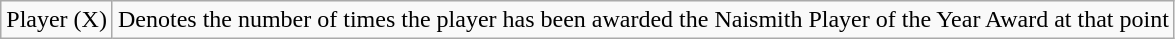<table class="wikitable">
<tr>
<td>Player (X)</td>
<td>Denotes the number of times the player has been awarded the Naismith Player of the Year Award at that point</td>
</tr>
</table>
